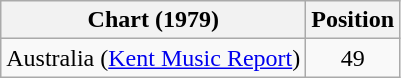<table class="wikitable sortable plainrowheaders">
<tr>
<th scope="col">Chart (1979)</th>
<th scope="col">Position</th>
</tr>
<tr>
<td>Australia (<a href='#'>Kent Music Report</a>)</td>
<td style="text-align:center;">49</td>
</tr>
</table>
